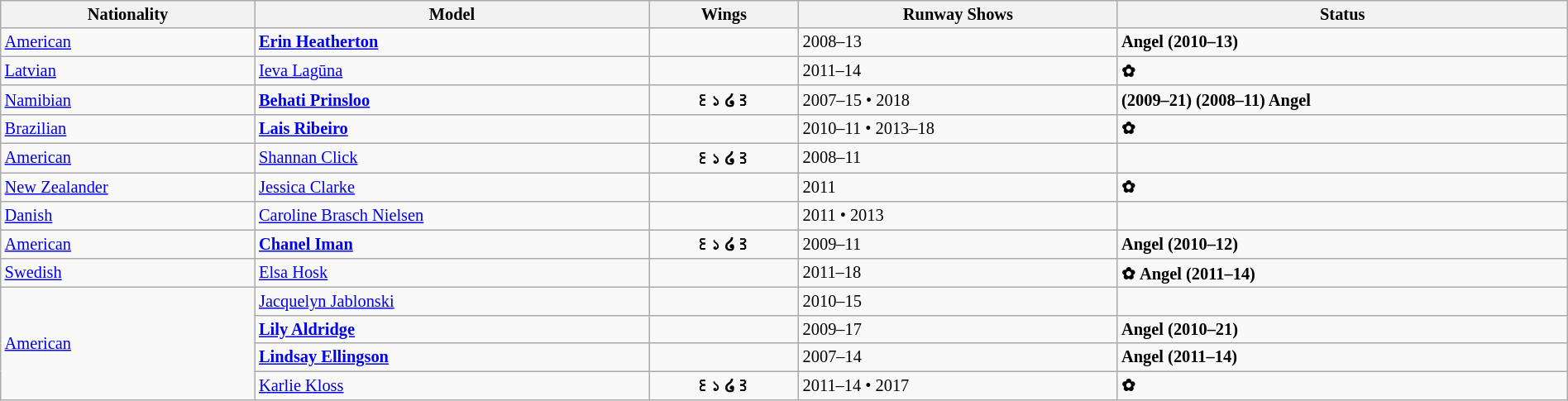<table class="sortable wikitable"  style="font-size:85%; width:100%;">
<tr>
<th style="text-align:center;">Nationality</th>
<th style="text-align:center;">Model</th>
<th style="text-align:center;">Wings</th>
<th style="text-align:center;">Runway Shows</th>
<th style="text-align:center;">Status</th>
</tr>
<tr>
<td> <a href='#'>American</a></td>
<td><strong><a href='#'>Erin Heatherton</a></strong></td>
<td></td>
<td>2008–13</td>
<td><strong> Angel (2010–13)</strong></td>
</tr>
<tr>
<td> <a href='#'>Latvian</a></td>
<td><a href='#'>Ieva Lagūna</a></td>
<td></td>
<td>2011–14</td>
<td><strong>✿</strong></td>
</tr>
<tr>
<td> <a href='#'>Namibian</a></td>
<td><strong><a href='#'>Behati Prinsloo</a></strong></td>
<td align="center"><strong>꒰১ ໒꒱</strong></td>
<td>2007–15 • 2018</td>
<td><strong> (2009–21) </strong> <strong>(2008–11) Angel</strong></td>
</tr>
<tr>
<td> <a href='#'>Brazilian</a></td>
<td><strong><a href='#'>Lais Ribeiro</a></strong></td>
<td></td>
<td>2010–11 • 2013–18</td>
<td><strong>✿</strong></td>
</tr>
<tr>
<td> <a href='#'>American</a></td>
<td><a href='#'>Shannan Click</a></td>
<td align="center"><strong>꒰১ ໒꒱</strong></td>
<td>2008–11</td>
<td></td>
</tr>
<tr>
<td> <a href='#'>New Zealander</a></td>
<td><a href='#'>Jessica Clarke</a></td>
<td></td>
<td>2011</td>
<td><strong>✿</strong></td>
</tr>
<tr>
<td> <a href='#'>Danish</a></td>
<td><a href='#'>Caroline Brasch Nielsen</a></td>
<td></td>
<td>2011 • 2013</td>
<td></td>
</tr>
<tr>
<td> <a href='#'>American</a></td>
<td><strong><a href='#'>Chanel Iman</a></strong></td>
<td align="center"><strong>꒰১ ໒꒱</strong></td>
<td>2009–11</td>
<td><strong> Angel (2010–12)</strong></td>
</tr>
<tr>
<td> <a href='#'>Swedish</a></td>
<td><a href='#'>Elsa Hosk</a></td>
<td></td>
<td>2011–18</td>
<td><strong>✿  Angel (2011–14)</strong></td>
</tr>
<tr>
<td rowspan="4"> <a href='#'>American</a></td>
<td><a href='#'>Jacquelyn Jablonski</a></td>
<td></td>
<td>2010–15</td>
<td></td>
</tr>
<tr>
<td><strong><a href='#'>Lily Aldridge</a></strong></td>
<td></td>
<td>2009–17</td>
<td><strong> Angel (2010–21)</strong></td>
</tr>
<tr>
<td><strong><a href='#'>Lindsay Ellingson</a></strong></td>
<td></td>
<td>2007–14</td>
<td><strong> Angel (2011–14)</strong></td>
</tr>
<tr>
<td><a href='#'>Karlie Kloss</a></td>
<td align="center"><strong>꒰১ ໒꒱</strong></td>
<td>2011–14 • 2017</td>
<td><strong>✿</strong></td>
</tr>
</table>
